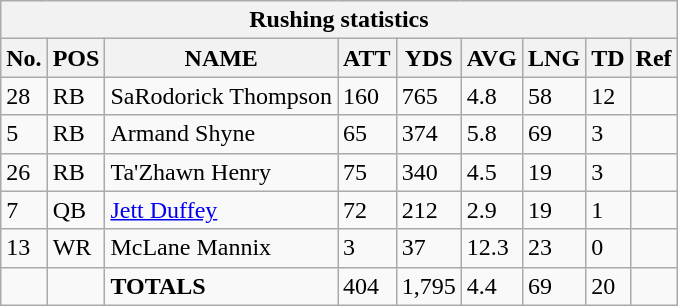<table class="wikitable collapsible collapsed">
<tr>
<th colspan="9">Rushing statistics</th>
</tr>
<tr>
<th>No.</th>
<th>POS</th>
<th>NAME</th>
<th>ATT</th>
<th>YDS</th>
<th>AVG</th>
<th>LNG</th>
<th>TD</th>
<th>Ref</th>
</tr>
<tr>
<td>28</td>
<td>RB</td>
<td>SaRodorick Thompson</td>
<td>160</td>
<td>765</td>
<td>4.8</td>
<td>58</td>
<td>12</td>
<td></td>
</tr>
<tr>
<td>5</td>
<td>RB</td>
<td>Armand Shyne</td>
<td>65</td>
<td>374</td>
<td>5.8</td>
<td>69</td>
<td>3</td>
<td></td>
</tr>
<tr>
<td>26</td>
<td>RB</td>
<td>Ta'Zhawn Henry</td>
<td>75</td>
<td>340</td>
<td>4.5</td>
<td>19</td>
<td>3</td>
<td></td>
</tr>
<tr>
<td>7</td>
<td>QB</td>
<td><a href='#'>Jett Duffey</a></td>
<td>72</td>
<td>212</td>
<td>2.9</td>
<td>19</td>
<td>1</td>
<td></td>
</tr>
<tr>
<td>13</td>
<td>WR</td>
<td>McLane Mannix</td>
<td>3</td>
<td>37</td>
<td>12.3</td>
<td>23</td>
<td>0</td>
<td></td>
</tr>
<tr>
<td></td>
<td></td>
<td><strong>TOTALS</strong></td>
<td>404</td>
<td>1,795</td>
<td>4.4</td>
<td>69</td>
<td>20</td>
<td></td>
</tr>
</table>
